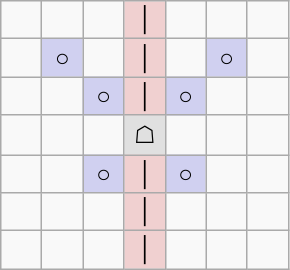<table border="1" class="wikitable">
<tr align=center>
<td width="20"> </td>
<td width="20"> </td>
<td width="20"> </td>
<td width="20" style="background:#f0d0d0;">│</td>
<td width="20"> </td>
<td width="20"> </td>
<td width="20"> </td>
</tr>
<tr align=center>
<td> </td>
<td style="background:#d0d0f0;">○</td>
<td> </td>
<td style="background:#f0d0d0;">│</td>
<td> </td>
<td style="background:#d0d0f0;">○</td>
<td> </td>
</tr>
<tr align=center>
<td> </td>
<td> </td>
<td style="background:#d0d0f0;">○</td>
<td style="background:#f0d0d0;">│</td>
<td style="background:#d0d0f0;">○</td>
<td> </td>
<td> </td>
</tr>
<tr align=center>
<td> </td>
<td> </td>
<td> </td>
<td style="background:#e0e0e0;">☖</td>
<td> </td>
<td> </td>
<td> </td>
</tr>
<tr align=center>
<td> </td>
<td> </td>
<td style="background:#d0d0f0;">○</td>
<td style="background:#f0d0d0;">│</td>
<td style="background:#d0d0f0;">○</td>
<td> </td>
<td> </td>
</tr>
<tr align=center>
<td> </td>
<td> </td>
<td> </td>
<td style="background:#f0d0d0;">│</td>
<td> </td>
<td> </td>
<td> </td>
</tr>
<tr align=center>
<td> </td>
<td> </td>
<td> </td>
<td style="background:#f0d0d0;">│</td>
<td> </td>
<td> </td>
<td> </td>
</tr>
</table>
